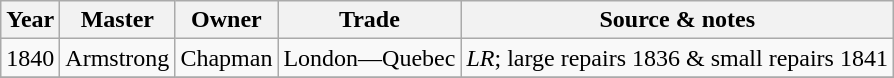<table class=" wikitable">
<tr>
<th>Year</th>
<th>Master</th>
<th>Owner</th>
<th>Trade</th>
<th>Source & notes</th>
</tr>
<tr>
<td>1840</td>
<td>Armstrong</td>
<td>Chapman</td>
<td>London—Quebec</td>
<td><em>LR</em>; large repairs 1836 & small repairs 1841</td>
</tr>
<tr>
</tr>
</table>
